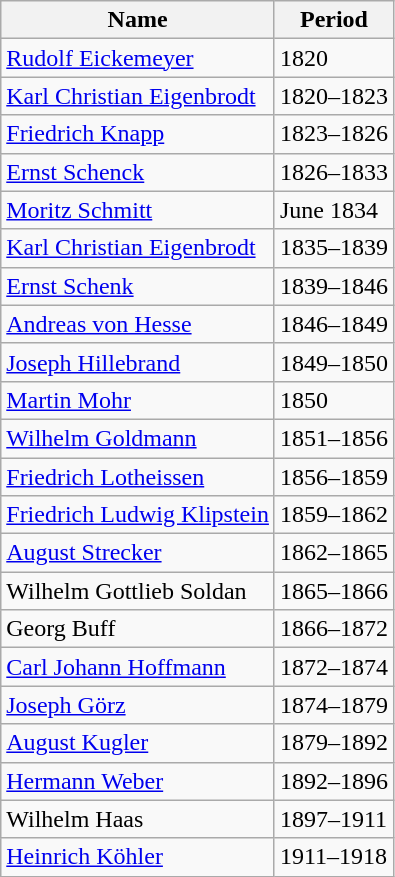<table class="wikitable">
<tr>
<th>Name</th>
<th>Period</th>
</tr>
<tr>
<td><a href='#'>Rudolf Eickemeyer</a></td>
<td>1820</td>
</tr>
<tr>
<td><a href='#'>Karl Christian Eigenbrodt</a></td>
<td>1820–1823</td>
</tr>
<tr>
<td><a href='#'>Friedrich Knapp</a></td>
<td>1823–1826</td>
</tr>
<tr>
<td><a href='#'>Ernst Schenck</a></td>
<td>1826–1833</td>
</tr>
<tr>
<td><a href='#'>Moritz Schmitt</a></td>
<td>June 1834</td>
</tr>
<tr>
<td><a href='#'>Karl Christian Eigenbrodt</a></td>
<td>1835–1839</td>
</tr>
<tr>
<td><a href='#'>Ernst Schenk</a></td>
<td>1839–1846</td>
</tr>
<tr>
<td><a href='#'>Andreas von Hesse</a></td>
<td>1846–1849</td>
</tr>
<tr>
<td><a href='#'>Joseph Hillebrand</a></td>
<td>1849–1850</td>
</tr>
<tr>
<td><a href='#'>Martin Mohr</a></td>
<td>1850</td>
</tr>
<tr>
<td><a href='#'>Wilhelm Goldmann</a></td>
<td>1851–1856</td>
</tr>
<tr>
<td><a href='#'>Friedrich Lotheissen</a></td>
<td>1856–1859</td>
</tr>
<tr>
<td><a href='#'>Friedrich Ludwig Klipstein</a></td>
<td>1859–1862</td>
</tr>
<tr>
<td><a href='#'>August Strecker</a></td>
<td>1862–1865</td>
</tr>
<tr>
<td>Wilhelm Gottlieb Soldan</td>
<td>1865–1866</td>
</tr>
<tr>
<td>Georg Buff</td>
<td>1866–1872</td>
</tr>
<tr>
<td><a href='#'>Carl Johann Hoffmann</a></td>
<td>1872–1874</td>
</tr>
<tr>
<td><a href='#'>Joseph Görz</a></td>
<td>1874–1879</td>
</tr>
<tr>
<td><a href='#'>August Kugler</a></td>
<td>1879–1892</td>
</tr>
<tr>
<td><a href='#'>Hermann Weber</a></td>
<td>1892–1896</td>
</tr>
<tr>
<td>Wilhelm Haas</td>
<td>1897–1911</td>
</tr>
<tr>
<td><a href='#'>Heinrich Köhler</a></td>
<td>1911–1918</td>
</tr>
</table>
